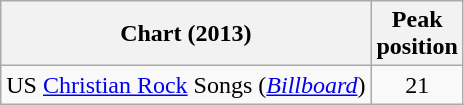<table class="wikitable plainrowheaders" style="text-align:center;">
<tr>
<th>Chart (2013)</th>
<th>Peak<br>position</th>
</tr>
<tr>
<td>US <a href='#'>Christian Rock</a> Songs (<em><a href='#'>Billboard</a></em>)</td>
<td align="center">21</td>
</tr>
</table>
